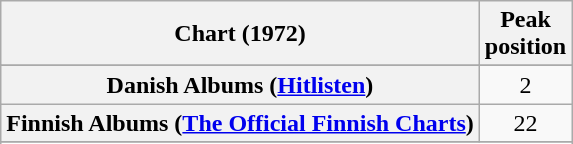<table class="wikitable sortable plainrowheaders">
<tr>
<th>Chart (1972)</th>
<th>Peak<br>position</th>
</tr>
<tr>
</tr>
<tr>
<th scope=row>Danish Albums (<a href='#'>Hitlisten</a>)</th>
<td style="text-align:center;">2</td>
</tr>
<tr>
<th scope="row">Finnish Albums (<a href='#'>The Official Finnish Charts</a>)</th>
<td align="center">22</td>
</tr>
<tr>
</tr>
<tr>
</tr>
<tr>
</tr>
<tr>
</tr>
</table>
